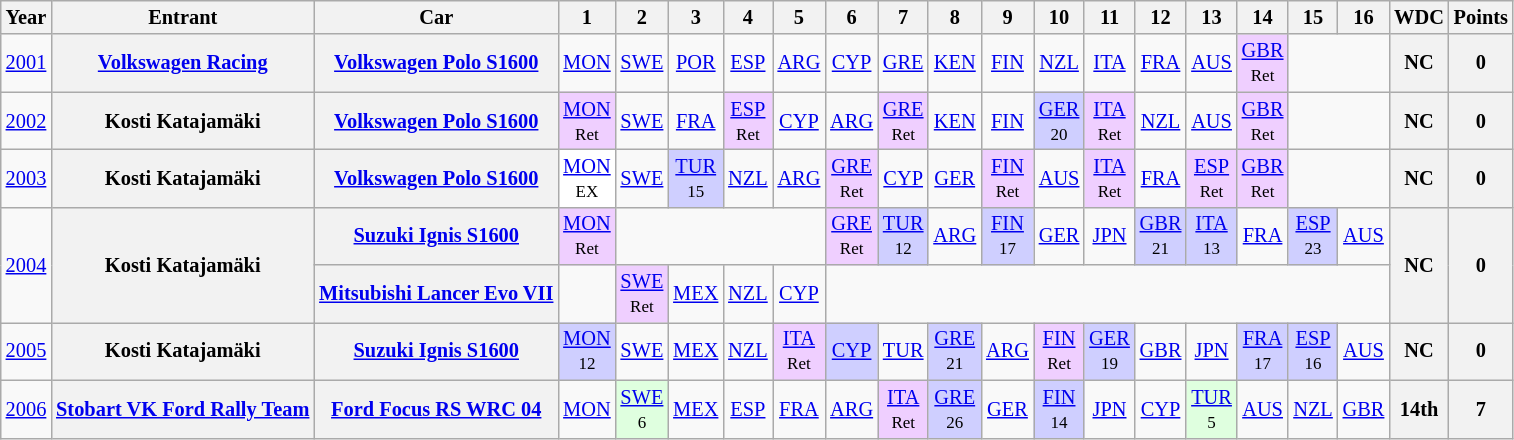<table class="wikitable" border="1" style="text-align:center; font-size:85%;">
<tr>
<th>Year</th>
<th>Entrant</th>
<th>Car</th>
<th>1</th>
<th>2</th>
<th>3</th>
<th>4</th>
<th>5</th>
<th>6</th>
<th>7</th>
<th>8</th>
<th>9</th>
<th>10</th>
<th>11</th>
<th>12</th>
<th>13</th>
<th>14</th>
<th>15</th>
<th>16</th>
<th>WDC</th>
<th>Points</th>
</tr>
<tr>
<td><a href='#'>2001</a></td>
<th nowrap><a href='#'>Volkswagen Racing</a></th>
<th nowrap><a href='#'>Volkswagen Polo S1600</a></th>
<td><a href='#'>MON</a></td>
<td><a href='#'>SWE</a></td>
<td><a href='#'>POR</a></td>
<td><a href='#'>ESP</a></td>
<td><a href='#'>ARG</a></td>
<td><a href='#'>CYP</a></td>
<td><a href='#'>GRE</a></td>
<td><a href='#'>KEN</a></td>
<td><a href='#'>FIN</a></td>
<td><a href='#'>NZL</a></td>
<td><a href='#'>ITA</a></td>
<td><a href='#'>FRA</a></td>
<td><a href='#'>AUS</a></td>
<td style="background:#EFCFFF;"><a href='#'>GBR</a><br><small>Ret</small></td>
<td colspan=2></td>
<th>NC</th>
<th>0</th>
</tr>
<tr>
<td><a href='#'>2002</a></td>
<th nowrap>Kosti Katajamäki</th>
<th nowrap><a href='#'>Volkswagen Polo S1600</a></th>
<td style="background:#EFCFFF;"><a href='#'>MON</a><br><small>Ret</small></td>
<td><a href='#'>SWE</a></td>
<td><a href='#'>FRA</a></td>
<td style="background:#EFCFFF;"><a href='#'>ESP</a><br><small>Ret</small></td>
<td><a href='#'>CYP</a></td>
<td><a href='#'>ARG</a></td>
<td style="background:#EFCFFF;"><a href='#'>GRE</a><br><small>Ret</small></td>
<td><a href='#'>KEN</a></td>
<td><a href='#'>FIN</a></td>
<td style="background:#CFCFFF;"><a href='#'>GER</a><br><small>20</small></td>
<td style="background:#EFCFFF;"><a href='#'>ITA</a><br><small>Ret</small></td>
<td><a href='#'>NZL</a></td>
<td><a href='#'>AUS</a></td>
<td style="background:#EFCFFF;"><a href='#'>GBR</a><br><small>Ret</small></td>
<td colspan=2></td>
<th>NC</th>
<th>0</th>
</tr>
<tr>
<td><a href='#'>2003</a></td>
<th nowrap>Kosti Katajamäki</th>
<th nowrap><a href='#'>Volkswagen Polo S1600</a></th>
<td style="background:#FFFFFF;"><a href='#'>MON</a><br><small>EX</small></td>
<td><a href='#'>SWE</a></td>
<td style="background:#CFCFFF;"><a href='#'>TUR</a><br><small>15</small></td>
<td><a href='#'>NZL</a></td>
<td><a href='#'>ARG</a></td>
<td style="background:#EFCFFF;"><a href='#'>GRE</a><br><small>Ret</small></td>
<td><a href='#'>CYP</a></td>
<td><a href='#'>GER</a></td>
<td style="background:#EFCFFF;"><a href='#'>FIN</a><br><small>Ret</small></td>
<td><a href='#'>AUS</a></td>
<td style="background:#EFCFFF;"><a href='#'>ITA</a><br><small>Ret</small></td>
<td><a href='#'>FRA</a></td>
<td style="background:#EFCFFF;"><a href='#'>ESP</a><br><small>Ret</small></td>
<td style="background:#EFCFFF;"><a href='#'>GBR</a><br><small>Ret</small></td>
<td colspan=2></td>
<th>NC</th>
<th>0</th>
</tr>
<tr>
<td rowspan=2><a href='#'>2004</a></td>
<th rowspan=2 nowrap>Kosti Katajamäki</th>
<th nowrap><a href='#'>Suzuki Ignis S1600</a></th>
<td style="background:#EFCFFF;"><a href='#'>MON</a><br><small>Ret</small></td>
<td colspan=4></td>
<td style="background:#EFCFFF;"><a href='#'>GRE</a><br><small>Ret</small></td>
<td style="background:#CFCFFF;"><a href='#'>TUR</a><br><small>12</small></td>
<td><a href='#'>ARG</a></td>
<td style="background:#CFCFFF;"><a href='#'>FIN</a><br><small>17</small></td>
<td><a href='#'>GER</a></td>
<td><a href='#'>JPN</a></td>
<td style="background:#CFCFFF;"><a href='#'>GBR</a><br><small>21</small></td>
<td style="background:#CFCFFF;"><a href='#'>ITA</a><br><small>13</small></td>
<td><a href='#'>FRA</a></td>
<td style="background:#CFCFFF;"><a href='#'>ESP</a><br><small>23</small></td>
<td><a href='#'>AUS</a></td>
<th rowspan=2>NC</th>
<th rowspan=2>0</th>
</tr>
<tr>
<th nowrap><a href='#'>Mitsubishi Lancer Evo VII</a></th>
<td></td>
<td style="background:#EFCFFF;"><a href='#'>SWE</a><br><small>Ret</small></td>
<td><a href='#'>MEX</a></td>
<td><a href='#'>NZL</a></td>
<td><a href='#'>CYP</a></td>
<td colspan=11></td>
</tr>
<tr>
<td><a href='#'>2005</a></td>
<th nowrap>Kosti Katajamäki</th>
<th nowrap><a href='#'>Suzuki Ignis S1600</a></th>
<td style="background:#CFCFFF;"><a href='#'>MON</a><br><small>12</small></td>
<td><a href='#'>SWE</a></td>
<td><a href='#'>MEX</a></td>
<td><a href='#'>NZL</a></td>
<td style="background:#EFCFFF;"><a href='#'>ITA</a><br><small>Ret</small></td>
<td style="background:#CFCFFF;"><a href='#'>CYP</a></td>
<td><a href='#'>TUR</a></td>
<td style="background:#CFCFFF;"><a href='#'>GRE</a><br><small>21</small></td>
<td><a href='#'>ARG</a></td>
<td style="background:#EFCFFF;"><a href='#'>FIN</a><br><small>Ret</small></td>
<td style="background:#CFCFFF;"><a href='#'>GER</a><br><small>19</small></td>
<td><a href='#'>GBR</a></td>
<td><a href='#'>JPN</a></td>
<td style="background:#CFCFFF;"><a href='#'>FRA</a><br><small>17</small></td>
<td style="background:#CFCFFF;"><a href='#'>ESP</a><br><small>16</small></td>
<td><a href='#'>AUS</a></td>
<th>NC</th>
<th>0</th>
</tr>
<tr>
<td><a href='#'>2006</a></td>
<th nowrap><a href='#'>Stobart VK Ford Rally Team</a></th>
<th nowrap><a href='#'>Ford Focus RS WRC 04</a></th>
<td><a href='#'>MON</a></td>
<td style="background:#DFFFDF;"><a href='#'>SWE</a><br><small>6</small></td>
<td><a href='#'>MEX</a></td>
<td><a href='#'>ESP</a></td>
<td><a href='#'>FRA</a></td>
<td><a href='#'>ARG</a></td>
<td style="background:#EFCFFF;"><a href='#'>ITA</a><br><small>Ret</small></td>
<td style="background:#CFCFFF;"><a href='#'>GRE</a><br><small>26</small></td>
<td><a href='#'>GER</a></td>
<td style="background:#CFCFFF;"><a href='#'>FIN</a><br><small>14</small></td>
<td><a href='#'>JPN</a></td>
<td><a href='#'>CYP</a></td>
<td style="background:#DFFFDF;"><a href='#'>TUR</a><br><small>5</small></td>
<td><a href='#'>AUS</a></td>
<td><a href='#'>NZL</a></td>
<td><a href='#'>GBR</a></td>
<th>14th</th>
<th>7</th>
</tr>
</table>
